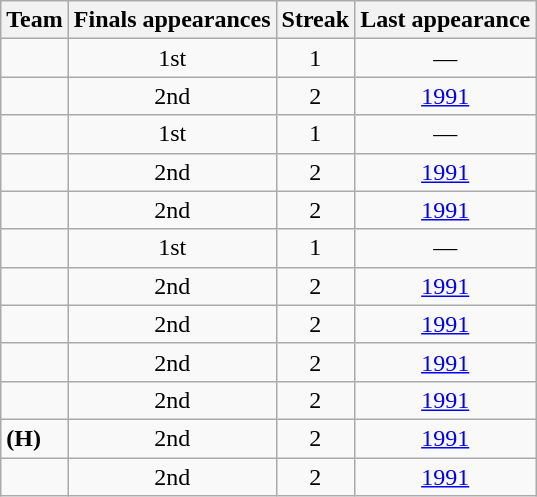<table class="wikitable" style="text-align: center;">
<tr>
<th>Team</th>
<th>Finals appearances</th>
<th>Streak</th>
<th>Last appearance</th>
</tr>
<tr>
<td align="left"></td>
<td>1st</td>
<td>1</td>
<td>—</td>
</tr>
<tr>
<td align="left"></td>
<td>2nd</td>
<td>2</td>
<td><a href='#'>1991</a></td>
</tr>
<tr>
<td align="left"></td>
<td>1st</td>
<td>1</td>
<td>—</td>
</tr>
<tr>
<td align="left"></td>
<td>2nd</td>
<td>2</td>
<td><a href='#'>1991</a></td>
</tr>
<tr>
<td align="left"></td>
<td>2nd</td>
<td>2</td>
<td><a href='#'>1991</a></td>
</tr>
<tr>
<td align="left"></td>
<td>1st</td>
<td>1</td>
<td>—</td>
</tr>
<tr>
<td align="left"></td>
<td>2nd</td>
<td>2</td>
<td><a href='#'>1991</a></td>
</tr>
<tr>
<td align="left"></td>
<td>2nd</td>
<td>2</td>
<td><a href='#'>1991</a></td>
</tr>
<tr>
<td align="left"></td>
<td>2nd</td>
<td>2</td>
<td><a href='#'>1991</a></td>
</tr>
<tr>
<td align="left"></td>
<td>2nd</td>
<td>2</td>
<td><a href='#'>1991</a></td>
</tr>
<tr>
<td align="left"> <strong>(H)</strong></td>
<td>2nd</td>
<td>2</td>
<td><a href='#'>1991</a></td>
</tr>
<tr>
<td align="left"></td>
<td>2nd</td>
<td>2</td>
<td><a href='#'>1991</a></td>
</tr>
</table>
